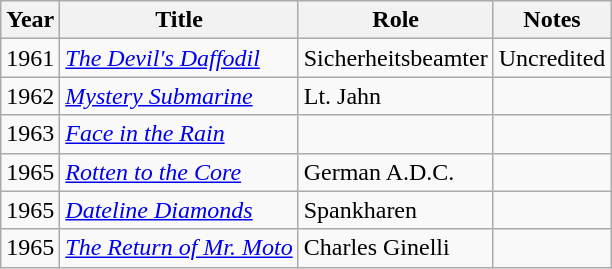<table class="wikitable">
<tr>
<th>Year</th>
<th>Title</th>
<th>Role</th>
<th>Notes</th>
</tr>
<tr>
<td>1961</td>
<td><em><a href='#'>The Devil's Daffodil</a></em></td>
<td>Sicherheitsbeamter</td>
<td>Uncredited</td>
</tr>
<tr>
<td>1962</td>
<td><em><a href='#'>Mystery Submarine</a></em></td>
<td>Lt. Jahn</td>
<td></td>
</tr>
<tr>
<td>1963</td>
<td><em><a href='#'>Face in the Rain</a></em></td>
<td></td>
<td></td>
</tr>
<tr>
<td>1965</td>
<td><em><a href='#'>Rotten to the Core</a></em></td>
<td>German A.D.C.</td>
<td></td>
</tr>
<tr>
<td>1965</td>
<td><em><a href='#'>Dateline Diamonds</a></em></td>
<td>Spankharen</td>
<td></td>
</tr>
<tr>
<td>1965</td>
<td><em><a href='#'>The Return of Mr. Moto</a></em></td>
<td>Charles Ginelli</td>
<td></td>
</tr>
</table>
